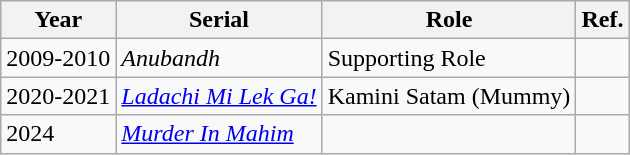<table class="wikitable">
<tr>
<th>Year</th>
<th>Serial</th>
<th>Role</th>
<th>Ref.</th>
</tr>
<tr>
<td>2009-2010</td>
<td><em>Anubandh</em></td>
<td>Supporting Role</td>
<td></td>
</tr>
<tr>
<td>2020-2021</td>
<td><em><a href='#'>Ladachi Mi Lek Ga!</a></em></td>
<td>Kamini Satam (Mummy)</td>
<td></td>
</tr>
<tr>
<td>2024</td>
<td><em><a href='#'>Murder In Mahim</a></em></td>
<td></td>
</tr>
</table>
